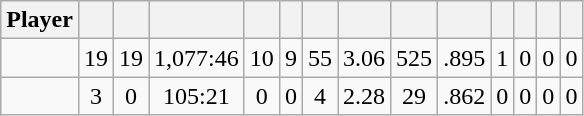<table class="wikitable sortable" style="text-align:center;">
<tr>
<th>Player</th>
<th></th>
<th></th>
<th></th>
<th></th>
<th></th>
<th></th>
<th></th>
<th></th>
<th></th>
<th></th>
<th></th>
<th></th>
<th></th>
</tr>
<tr>
<td></td>
<td>19</td>
<td>19</td>
<td>1,077:46</td>
<td>10</td>
<td>9</td>
<td>55</td>
<td>3.06</td>
<td>525</td>
<td>.895</td>
<td>1</td>
<td>0</td>
<td>0</td>
<td>0</td>
</tr>
<tr>
<td></td>
<td>3</td>
<td>0</td>
<td>105:21</td>
<td>0</td>
<td>0</td>
<td>4</td>
<td>2.28</td>
<td>29</td>
<td>.862</td>
<td>0</td>
<td>0</td>
<td>0</td>
<td>0</td>
</tr>
</table>
